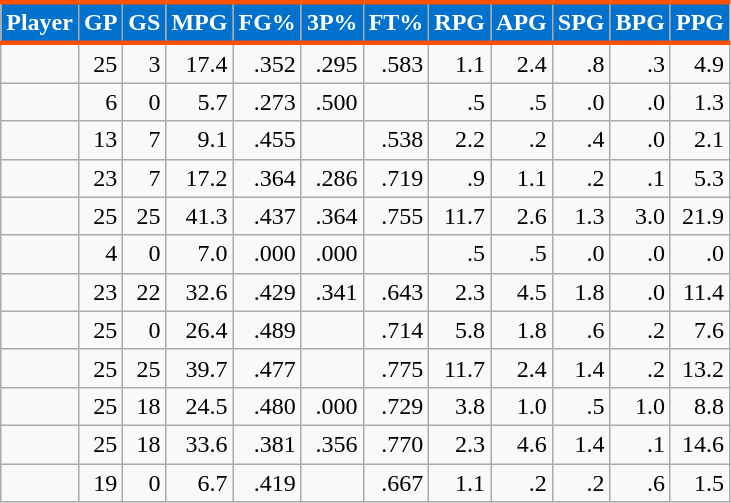<table class="wikitable sortable" style="text-align:right;">
<tr>
<th style="background:#0072CE; color:#FFFFFF; border-top:#FE5000 3px solid; border-bottom:#FE5000 3px solid;">Player</th>
<th style="background:#0072CE; color:#FFFFFF; border-top:#FE5000 3px solid; border-bottom:#FE5000 3px solid;">GP</th>
<th style="background:#0072CE; color:#FFFFFF; border-top:#FE5000 3px solid; border-bottom:#FE5000 3px solid;">GS</th>
<th style="background:#0072CE; color:#FFFFFF; border-top:#FE5000 3px solid; border-bottom:#FE5000 3px solid;">MPG</th>
<th style="background:#0072CE; color:#FFFFFF; border-top:#FE5000 3px solid; border-bottom:#FE5000 3px solid;">FG%</th>
<th style="background:#0072CE; color:#FFFFFF; border-top:#FE5000 3px solid; border-bottom:#FE5000 3px solid;">3P%</th>
<th style="background:#0072CE; color:#FFFFFF; border-top:#FE5000 3px solid; border-bottom:#FE5000 3px solid;">FT%</th>
<th style="background:#0072CE; color:#FFFFFF; border-top:#FE5000 3px solid; border-bottom:#FE5000 3px solid;">RPG</th>
<th style="background:#0072CE; color:#FFFFFF; border-top:#FE5000 3px solid; border-bottom:#FE5000 3px solid;">APG</th>
<th style="background:#0072CE; color:#FFFFFF; border-top:#FE5000 3px solid; border-bottom:#FE5000 3px solid;">SPG</th>
<th style="background:#0072CE; color:#FFFFFF; border-top:#FE5000 3px solid; border-bottom:#FE5000 3px solid;">BPG</th>
<th style="background:#0072CE; color:#FFFFFF; border-top:#FE5000 3px solid; border-bottom:#FE5000 3px solid;">PPG</th>
</tr>
<tr>
<td style="text-align:left;"></td>
<td>25</td>
<td>3</td>
<td>17.4</td>
<td>.352</td>
<td>.295</td>
<td>.583</td>
<td>1.1</td>
<td>2.4</td>
<td>.8</td>
<td>.3</td>
<td>4.9</td>
</tr>
<tr>
<td style="text-align:left;"></td>
<td>6</td>
<td>0</td>
<td>5.7</td>
<td>.273</td>
<td>.500</td>
<td></td>
<td>.5</td>
<td>.5</td>
<td>.0</td>
<td>.0</td>
<td>1.3</td>
</tr>
<tr>
<td style="text-align:left;"></td>
<td>13</td>
<td>7</td>
<td>9.1</td>
<td>.455</td>
<td></td>
<td>.538</td>
<td>2.2</td>
<td>.2</td>
<td>.4</td>
<td>.0</td>
<td>2.1</td>
</tr>
<tr>
<td style="text-align:left;"></td>
<td>23</td>
<td>7</td>
<td>17.2</td>
<td>.364</td>
<td>.286</td>
<td>.719</td>
<td>.9</td>
<td>1.1</td>
<td>.2</td>
<td>.1</td>
<td>5.3</td>
</tr>
<tr>
<td style="text-align:left;"></td>
<td>25</td>
<td>25</td>
<td>41.3</td>
<td>.437</td>
<td>.364</td>
<td>.755</td>
<td>11.7</td>
<td>2.6</td>
<td>1.3</td>
<td>3.0</td>
<td>21.9</td>
</tr>
<tr>
<td style="text-align:left;"></td>
<td>4</td>
<td>0</td>
<td>7.0</td>
<td>.000</td>
<td>.000</td>
<td></td>
<td>.5</td>
<td>.5</td>
<td>.0</td>
<td>.0</td>
<td>.0</td>
</tr>
<tr>
<td style="text-align:left;"></td>
<td>23</td>
<td>22</td>
<td>32.6</td>
<td>.429</td>
<td>.341</td>
<td>.643</td>
<td>2.3</td>
<td>4.5</td>
<td>1.8</td>
<td>.0</td>
<td>11.4</td>
</tr>
<tr>
<td style="text-align:left;"></td>
<td>25</td>
<td>0</td>
<td>26.4</td>
<td>.489</td>
<td></td>
<td>.714</td>
<td>5.8</td>
<td>1.8</td>
<td>.6</td>
<td>.2</td>
<td>7.6</td>
</tr>
<tr>
<td style="text-align:left;"></td>
<td>25</td>
<td>25</td>
<td>39.7</td>
<td>.477</td>
<td></td>
<td>.775</td>
<td>11.7</td>
<td>2.4</td>
<td>1.4</td>
<td>.2</td>
<td>13.2</td>
</tr>
<tr>
<td style="text-align:left;"></td>
<td>25</td>
<td>18</td>
<td>24.5</td>
<td>.480</td>
<td>.000</td>
<td>.729</td>
<td>3.8</td>
<td>1.0</td>
<td>.5</td>
<td>1.0</td>
<td>8.8</td>
</tr>
<tr>
<td style="text-align:left;"></td>
<td>25</td>
<td>18</td>
<td>33.6</td>
<td>.381</td>
<td>.356</td>
<td>.770</td>
<td>2.3</td>
<td>4.6</td>
<td>1.4</td>
<td>.1</td>
<td>14.6</td>
</tr>
<tr>
<td style="text-align:left;"></td>
<td>19</td>
<td>0</td>
<td>6.7</td>
<td>.419</td>
<td></td>
<td>.667</td>
<td>1.1</td>
<td>.2</td>
<td>.2</td>
<td>.6</td>
<td>1.5</td>
</tr>
</table>
